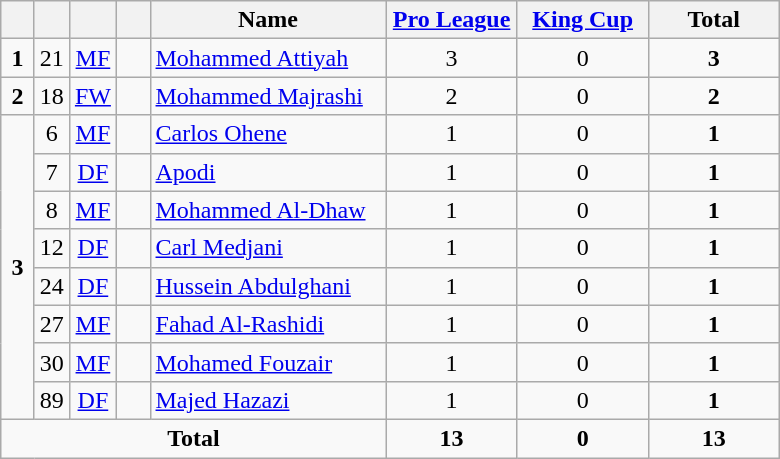<table class="wikitable" style="text-align:center">
<tr>
<th width=15></th>
<th width=15></th>
<th width=15></th>
<th width=15></th>
<th width=150>Name</th>
<th width=80><a href='#'>Pro League</a></th>
<th width=80><a href='#'>King Cup</a></th>
<th width=80>Total</th>
</tr>
<tr>
<td><strong>1</strong></td>
<td>21</td>
<td><a href='#'>MF</a></td>
<td></td>
<td align=left><a href='#'>Mohammed Attiyah</a></td>
<td>3</td>
<td>0</td>
<td><strong>3</strong></td>
</tr>
<tr>
<td><strong>2</strong></td>
<td>18</td>
<td><a href='#'>FW</a></td>
<td></td>
<td align=left><a href='#'>Mohammed Majrashi</a></td>
<td>2</td>
<td>0</td>
<td><strong>2</strong></td>
</tr>
<tr>
<td rowspan=8><strong>3</strong></td>
<td>6</td>
<td><a href='#'>MF</a></td>
<td></td>
<td align=left><a href='#'>Carlos Ohene</a></td>
<td>1</td>
<td>0</td>
<td><strong>1</strong></td>
</tr>
<tr>
<td>7</td>
<td><a href='#'>DF</a></td>
<td></td>
<td align=left><a href='#'>Apodi</a></td>
<td>1</td>
<td>0</td>
<td><strong>1</strong></td>
</tr>
<tr>
<td>8</td>
<td><a href='#'>MF</a></td>
<td></td>
<td align=left><a href='#'>Mohammed Al-Dhaw</a></td>
<td>1</td>
<td>0</td>
<td><strong>1</strong></td>
</tr>
<tr>
<td>12</td>
<td><a href='#'>DF</a></td>
<td></td>
<td align=left><a href='#'>Carl Medjani</a></td>
<td>1</td>
<td>0</td>
<td><strong>1</strong></td>
</tr>
<tr>
<td>24</td>
<td><a href='#'>DF</a></td>
<td></td>
<td align=left><a href='#'>Hussein Abdulghani</a></td>
<td>1</td>
<td>0</td>
<td><strong>1</strong></td>
</tr>
<tr>
<td>27</td>
<td><a href='#'>MF</a></td>
<td></td>
<td align=left><a href='#'>Fahad Al-Rashidi</a></td>
<td>1</td>
<td>0</td>
<td><strong>1</strong></td>
</tr>
<tr>
<td>30</td>
<td><a href='#'>MF</a></td>
<td></td>
<td align=left><a href='#'>Mohamed Fouzair</a></td>
<td>1</td>
<td>0</td>
<td><strong>1</strong></td>
</tr>
<tr>
<td>89</td>
<td><a href='#'>DF</a></td>
<td></td>
<td align=left><a href='#'>Majed Hazazi</a></td>
<td>1</td>
<td>0</td>
<td><strong>1</strong></td>
</tr>
<tr>
<td colspan=5><strong>Total</strong></td>
<td><strong>13</strong></td>
<td><strong>0</strong></td>
<td><strong>13</strong></td>
</tr>
</table>
